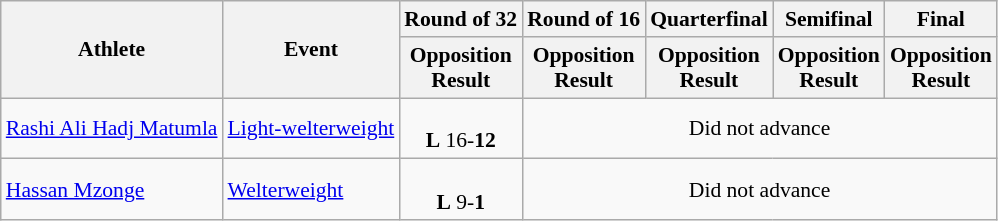<table class=wikitable style=font-size:90%>
<tr>
<th rowspan=2>Athlete</th>
<th rowspan=2>Event</th>
<th>Round of 32</th>
<th>Round of 16</th>
<th>Quarterfinal</th>
<th>Semifinal</th>
<th>Final</th>
</tr>
<tr>
<th>Opposition<br>Result</th>
<th>Opposition<br>Result</th>
<th>Opposition<br>Result</th>
<th>Opposition<br>Result</th>
<th>Opposition<br>Result</th>
</tr>
<tr>
<td><a href='#'>Rashi Ali Hadj Matumla</a></td>
<td><a href='#'>Light-welterweight</a></td>
<td align=center><br><strong>L</strong> 16-<strong>12</strong></td>
<td colspan=4 align=center>Did not advance</td>
</tr>
<tr>
<td><a href='#'>Hassan Mzonge</a></td>
<td><a href='#'>Welterweight</a></td>
<td align=center><br><strong>L</strong> 9-<strong>1</strong></td>
<td colspan=4 align=center>Did not advance</td>
</tr>
</table>
